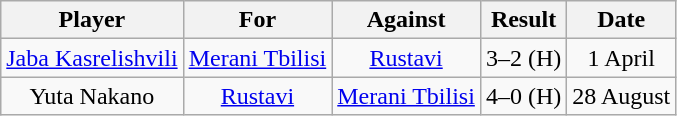<table class="wikitable" style="text-align:center">
<tr>
<th>Player</th>
<th>For</th>
<th>Against</th>
<th>Result</th>
<th>Date</th>
</tr>
<tr>
<td> <a href='#'>Jaba Kasrelishvili</a></td>
<td><a href='#'>Merani Tbilisi</a></td>
<td><a href='#'>Rustavi</a></td>
<td>3–2 (H)</td>
<td>1 April</td>
</tr>
<tr>
<td> Yuta Nakano</td>
<td><a href='#'>Rustavi</a></td>
<td><a href='#'>Merani Tbilisi</a></td>
<td>4–0 (H)</td>
<td>28 August</td>
</tr>
</table>
